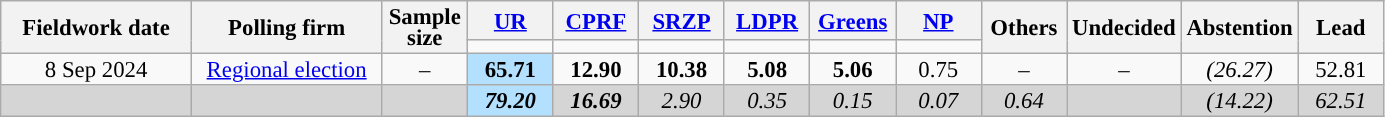<table class=wikitable style="font-size:95%; line-height:14px; text-align:center">
<tr>
<th style=width:120px; rowspan=2>Fieldwork date</th>
<th style=width:120px; rowspan=2>Polling firm</th>
<th style=width:50px; rowspan=2>Sample<br>size</th>
<th style="width:50px;"><a href='#'>UR</a></th>
<th style="width:50px;"><a href='#'>CPRF</a></th>
<th style="width:50px;"><a href='#'>SRZP</a></th>
<th style="width:50px;"><a href='#'>LDPR</a></th>
<th style="width:50px;"><a href='#'>Greens</a></th>
<th style="width:50px;"><a href='#'>NP</a></th>
<th style="width:50px;" rowspan=2>Others</th>
<th style="width:50px;" rowspan=2>Undecided</th>
<th style="width:50px;" rowspan=2>Abstention</th>
<th style="width:50px;" rowspan="2">Lead</th>
</tr>
<tr>
<td bgcolor=></td>
<td bgcolor=></td>
<td bgcolor=></td>
<td bgcolor=></td>
<td bgcolor=></td>
<td bgcolor=></td>
</tr>
<tr>
<td>8 Sep 2024</td>
<td><a href='#'>Regional election</a></td>
<td>–</td>
<td style="background:#B3E0FF"><strong>65.71</strong></td>
<td><strong>12.90</strong></td>
<td><strong>10.38</strong></td>
<td><strong>5.08</strong></td>
<td><strong>5.06</strong></td>
<td>0.75</td>
<td>–</td>
<td>–</td>
<td><em>(26.27)</em></td>
<td style="background:">52.81</td>
</tr>
<tr style="background:#D5D5D5">
<td></td>
<td></td>
<td></td>
<td style="background:#B3E0FF"><strong><em>79.20</em></strong></td>
<td><strong><em>16.69</em></strong></td>
<td><em>2.90</em></td>
<td><em>0.35</em></td>
<td><em>0.15</em></td>
<td><em>0.07</em></td>
<td><em>0.64</em></td>
<td></td>
<td><em>(14.22)</em></td>
<td style="background:"><em>62.51</em></td>
</tr>
</table>
